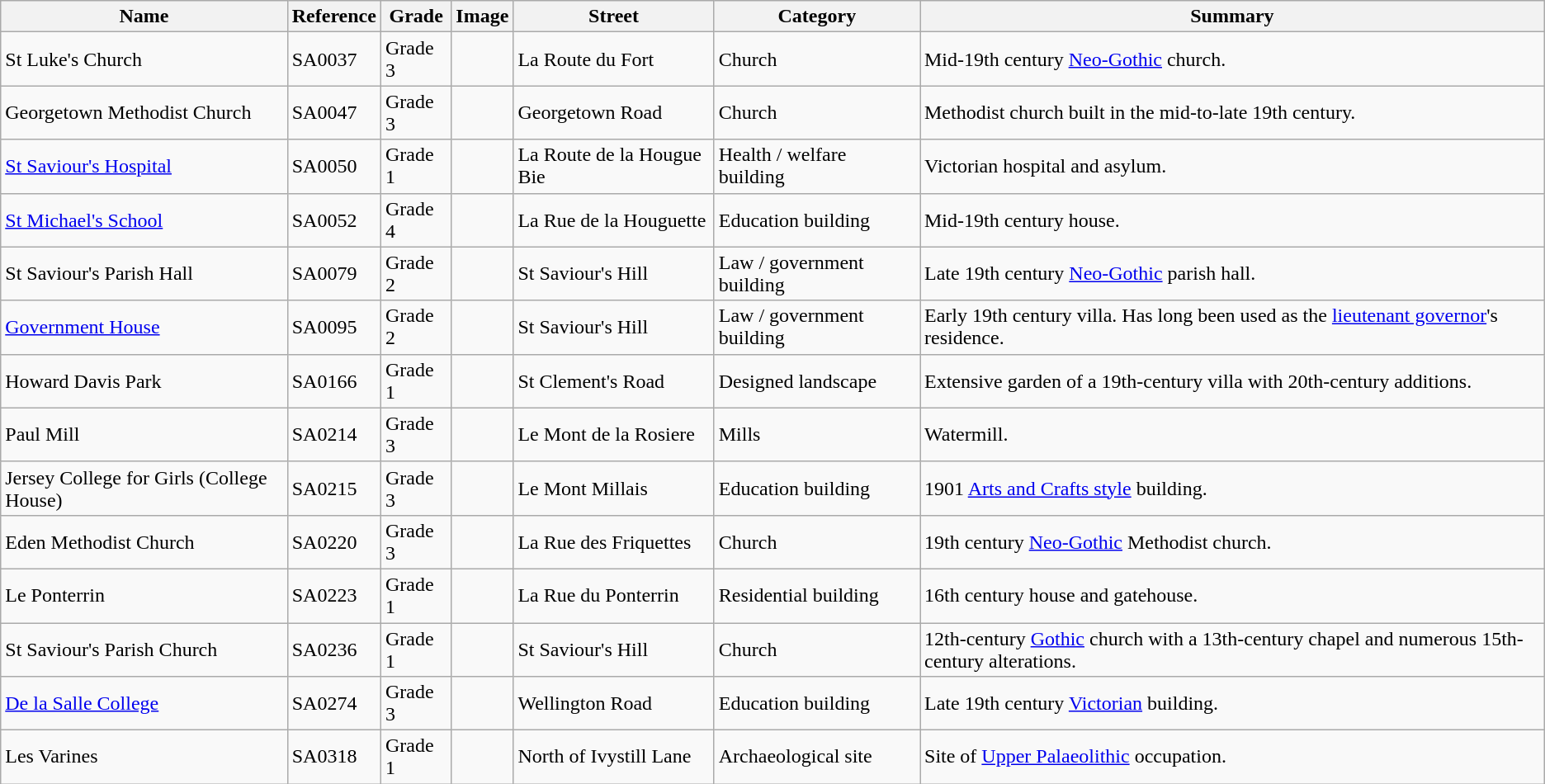<table class="wikitable sortable">
<tr>
<th>Name</th>
<th>Reference</th>
<th>Grade</th>
<th>Image</th>
<th>Street</th>
<th>Category</th>
<th>Summary</th>
</tr>
<tr>
<td>St Luke's Church</td>
<td>SA0037</td>
<td>Grade 3</td>
<td></td>
<td>La Route du Fort</td>
<td>Church</td>
<td>Mid-19th century <a href='#'>Neo-Gothic</a> church.</td>
</tr>
<tr>
<td>Georgetown Methodist Church</td>
<td>SA0047</td>
<td>Grade 3</td>
<td></td>
<td>Georgetown Road</td>
<td>Church</td>
<td>Methodist church built in the mid-to-late 19th century.</td>
</tr>
<tr>
<td><a href='#'>St Saviour's Hospital</a></td>
<td>SA0050</td>
<td>Grade 1</td>
<td></td>
<td>La Route de la Hougue Bie</td>
<td>Health / welfare building</td>
<td>Victorian hospital and asylum.</td>
</tr>
<tr>
<td><a href='#'>St Michael's School</a></td>
<td>SA0052</td>
<td>Grade 4</td>
<td></td>
<td>La Rue de la Houguette</td>
<td>Education building</td>
<td>Mid-19th century house.</td>
</tr>
<tr>
<td>St Saviour's Parish Hall</td>
<td>SA0079</td>
<td>Grade 2</td>
<td></td>
<td>St Saviour's Hill</td>
<td>Law / government building</td>
<td>Late 19th century <a href='#'>Neo-Gothic</a> parish hall.</td>
</tr>
<tr>
<td><a href='#'>Government House</a></td>
<td>SA0095</td>
<td>Grade 2</td>
<td></td>
<td>St Saviour's Hill</td>
<td>Law / government building</td>
<td>Early 19th century villa. Has long been used as the <a href='#'>lieutenant governor</a>'s residence.</td>
</tr>
<tr>
<td>Howard Davis Park</td>
<td>SA0166</td>
<td>Grade 1</td>
<td></td>
<td>St Clement's Road</td>
<td>Designed landscape</td>
<td>Extensive garden of a 19th-century villa with 20th-century additions.</td>
</tr>
<tr>
<td>Paul Mill</td>
<td>SA0214</td>
<td>Grade 3</td>
<td></td>
<td>Le Mont de la Rosiere</td>
<td>Mills</td>
<td>Watermill.</td>
</tr>
<tr>
<td>Jersey College for Girls (College House)</td>
<td>SA0215</td>
<td>Grade 3</td>
<td></td>
<td>Le Mont Millais</td>
<td>Education building</td>
<td>1901 <a href='#'>Arts and Crafts style</a> building.</td>
</tr>
<tr>
<td>Eden Methodist Church</td>
<td>SA0220</td>
<td>Grade 3</td>
<td></td>
<td>La Rue des Friquettes</td>
<td>Church</td>
<td>19th century <a href='#'>Neo-Gothic</a> Methodist church.</td>
</tr>
<tr>
<td>Le Ponterrin</td>
<td>SA0223</td>
<td>Grade 1</td>
<td></td>
<td>La Rue du Ponterrin</td>
<td>Residential building</td>
<td>16th century house and gatehouse.</td>
</tr>
<tr>
<td>St Saviour's Parish Church</td>
<td>SA0236</td>
<td>Grade 1</td>
<td></td>
<td>St Saviour's Hill</td>
<td>Church</td>
<td>12th-century <a href='#'>Gothic</a> church with a 13th-century chapel and numerous 15th-century alterations.</td>
</tr>
<tr>
<td><a href='#'>De la Salle College</a></td>
<td>SA0274</td>
<td>Grade 3</td>
<td></td>
<td>Wellington Road</td>
<td>Education building</td>
<td>Late 19th century <a href='#'>Victorian</a> building.</td>
</tr>
<tr>
<td>Les Varines</td>
<td>SA0318</td>
<td>Grade 1</td>
<td></td>
<td>North of Ivystill Lane</td>
<td>Archaeological site</td>
<td>Site of <a href='#'>Upper Palaeolithic</a> occupation.</td>
</tr>
</table>
